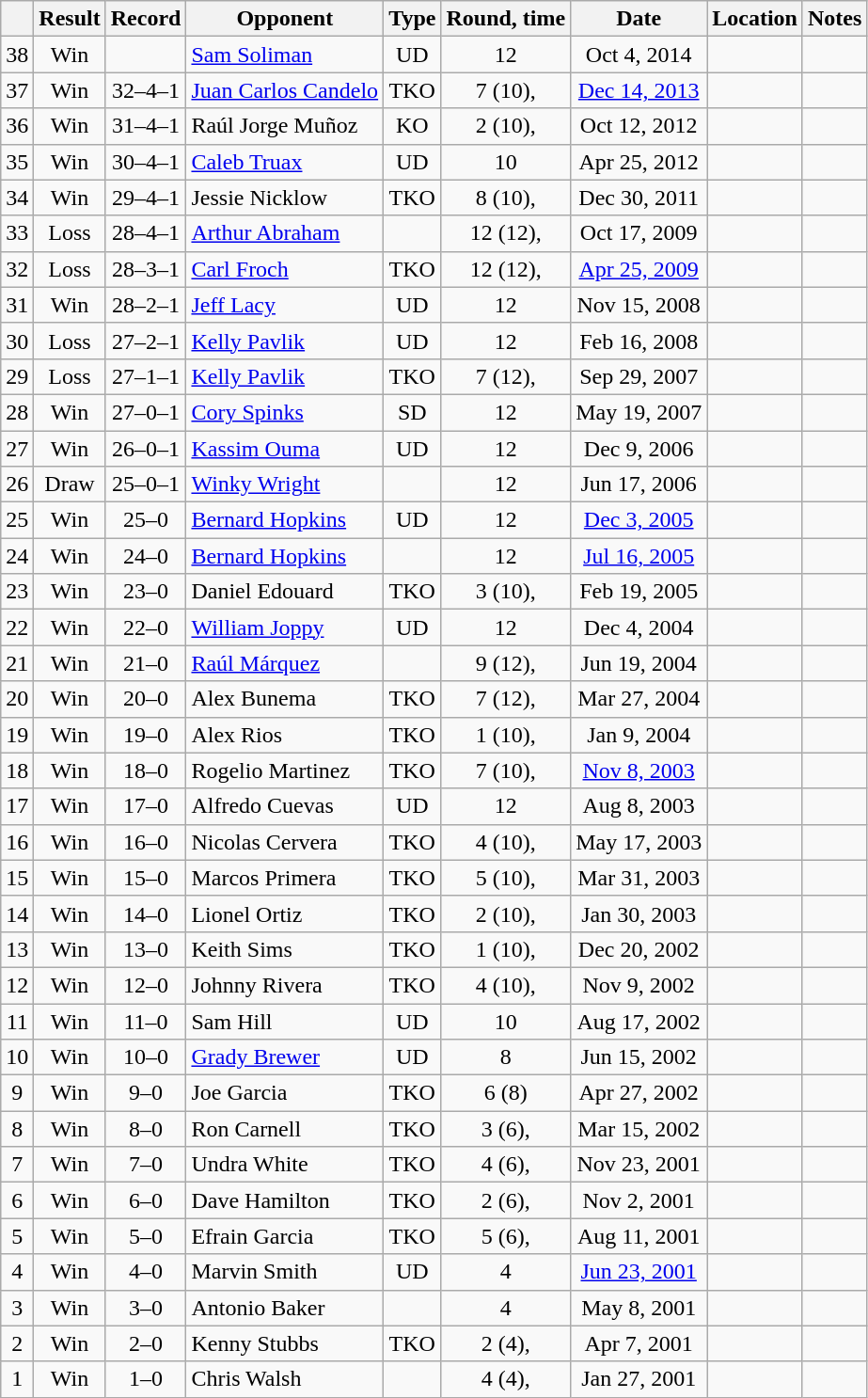<table class="wikitable" style="text-align:center">
<tr>
<th></th>
<th>Result</th>
<th>Record</th>
<th>Opponent</th>
<th>Type</th>
<th>Round, time</th>
<th>Date</th>
<th>Location</th>
<th>Notes</th>
</tr>
<tr>
<td>38</td>
<td>Win</td>
<td></td>
<td style="text-align:left;"><a href='#'>Sam Soliman</a></td>
<td>UD</td>
<td>12</td>
<td>Oct 4, 2014</td>
<td style="text-align:left;"></td>
<td style="text-align:left;"></td>
</tr>
<tr>
<td>37</td>
<td>Win</td>
<td>32–4–1</td>
<td style="text-align:left;"><a href='#'>Juan Carlos Candelo</a></td>
<td>TKO</td>
<td>7 (10), </td>
<td><a href='#'>Dec 14, 2013</a></td>
<td style="text-align:left;"></td>
<td></td>
</tr>
<tr>
<td>36</td>
<td>Win</td>
<td>31–4–1</td>
<td style="text-align:left;">Raúl Jorge Muñoz</td>
<td>KO</td>
<td>2 (10), </td>
<td>Oct 12, 2012</td>
<td style="text-align:left;"></td>
<td></td>
</tr>
<tr>
<td>35</td>
<td>Win</td>
<td>30–4–1</td>
<td style="text-align:left;"><a href='#'>Caleb Truax</a></td>
<td>UD</td>
<td>10</td>
<td>Apr 25, 2012</td>
<td style="text-align:left;"></td>
<td></td>
</tr>
<tr>
<td>34</td>
<td>Win</td>
<td>29–4–1</td>
<td style="text-align:left;">Jessie Nicklow</td>
<td>TKO</td>
<td>8 (10), </td>
<td>Dec 30, 2011</td>
<td style="text-align:left;"></td>
<td></td>
</tr>
<tr>
<td>33</td>
<td>Loss</td>
<td>28–4–1</td>
<td style="text-align:left;"><a href='#'>Arthur Abraham</a></td>
<td></td>
<td>12 (12), </td>
<td>Oct 17, 2009</td>
<td style="text-align:left;"></td>
<td style="text-align:left;"></td>
</tr>
<tr>
<td>32</td>
<td>Loss</td>
<td>28–3–1</td>
<td style="text-align:left;"><a href='#'>Carl Froch</a></td>
<td>TKO</td>
<td>12 (12), </td>
<td><a href='#'>Apr 25, 2009</a></td>
<td style="text-align:left;"></td>
<td style="text-align:left;"></td>
</tr>
<tr>
<td>31</td>
<td>Win</td>
<td>28–2–1</td>
<td style="text-align:left;"><a href='#'>Jeff Lacy</a></td>
<td>UD</td>
<td>12</td>
<td>Nov 15, 2008</td>
<td style="text-align:left;"></td>
<td></td>
</tr>
<tr>
<td>30</td>
<td>Loss</td>
<td>27–2–1</td>
<td style="text-align:left;"><a href='#'>Kelly Pavlik</a></td>
<td>UD</td>
<td>12</td>
<td>Feb 16, 2008</td>
<td style="text-align:left;"></td>
<td></td>
</tr>
<tr>
<td>29</td>
<td>Loss</td>
<td>27–1–1</td>
<td style="text-align:left;"><a href='#'>Kelly Pavlik</a></td>
<td>TKO</td>
<td>7 (12), </td>
<td>Sep 29, 2007</td>
<td style="text-align:left;"></td>
<td style="text-align:left;"></td>
</tr>
<tr>
<td>28</td>
<td>Win</td>
<td>27–0–1</td>
<td style="text-align:left;"><a href='#'>Cory Spinks</a></td>
<td>SD</td>
<td>12</td>
<td>May 19, 2007</td>
<td style="text-align:left;"></td>
<td style="text-align:left;"></td>
</tr>
<tr>
<td>27</td>
<td>Win</td>
<td>26–0–1</td>
<td style="text-align:left;"><a href='#'>Kassim Ouma</a></td>
<td>UD</td>
<td>12</td>
<td>Dec 9, 2006</td>
<td style="text-align:left;"></td>
<td style="text-align:left;"></td>
</tr>
<tr>
<td>26</td>
<td>Draw</td>
<td>25–0–1</td>
<td style="text-align:left;"><a href='#'>Winky Wright</a></td>
<td></td>
<td>12</td>
<td>Jun 17, 2006</td>
<td style="text-align:left;"></td>
<td style="text-align:left;"></td>
</tr>
<tr>
<td>25</td>
<td>Win</td>
<td>25–0</td>
<td style="text-align:left;"><a href='#'>Bernard Hopkins</a></td>
<td>UD</td>
<td>12</td>
<td><a href='#'>Dec 3, 2005</a></td>
<td style="text-align:left;"></td>
<td style="text-align:left;"></td>
</tr>
<tr>
<td>24</td>
<td>Win</td>
<td>24–0</td>
<td style="text-align:left;"><a href='#'>Bernard Hopkins</a></td>
<td></td>
<td>12</td>
<td><a href='#'>Jul 16, 2005</a></td>
<td style="text-align:left;"></td>
<td style="text-align:left;"></td>
</tr>
<tr>
<td>23</td>
<td>Win</td>
<td>23–0</td>
<td style="text-align:left;">Daniel Edouard</td>
<td>TKO</td>
<td>3 (10), </td>
<td>Feb 19, 2005</td>
<td style="text-align:left;"></td>
<td></td>
</tr>
<tr>
<td>22</td>
<td>Win</td>
<td>22–0</td>
<td style="text-align:left;"><a href='#'>William Joppy</a></td>
<td>UD</td>
<td>12</td>
<td>Dec 4, 2004</td>
<td style="text-align:left;"></td>
<td style="text-align:left;"></td>
</tr>
<tr>
<td>21</td>
<td>Win</td>
<td>21–0</td>
<td style="text-align:left;"><a href='#'>Raúl Márquez</a></td>
<td></td>
<td>9 (12), </td>
<td>Jun 19, 2004</td>
<td style="text-align:left;"></td>
<td style="text-align:left;"></td>
</tr>
<tr>
<td>20</td>
<td>Win</td>
<td>20–0</td>
<td style="text-align:left;">Alex Bunema</td>
<td>TKO</td>
<td>7 (12), </td>
<td>Mar 27, 2004</td>
<td style="text-align:left;"></td>
<td style="text-align:left;"></td>
</tr>
<tr>
<td>19</td>
<td>Win</td>
<td>19–0</td>
<td style="text-align:left;">Alex Rios</td>
<td>TKO</td>
<td>1 (10), </td>
<td>Jan 9, 2004</td>
<td style="text-align:left;"></td>
<td></td>
</tr>
<tr>
<td>18</td>
<td>Win</td>
<td>18–0</td>
<td style="text-align:left;">Rogelio Martinez</td>
<td>TKO</td>
<td>7 (10), </td>
<td><a href='#'>Nov 8, 2003</a></td>
<td style="text-align:left;"></td>
<td></td>
</tr>
<tr>
<td>17</td>
<td>Win</td>
<td>17–0</td>
<td style="text-align:left;">Alfredo Cuevas</td>
<td>UD</td>
<td>12</td>
<td>Aug 8, 2003</td>
<td style="text-align:left;"></td>
<td style="text-align:left;"></td>
</tr>
<tr>
<td>16</td>
<td>Win</td>
<td>16–0</td>
<td style="text-align:left;">Nicolas Cervera</td>
<td>TKO</td>
<td>4 (10), </td>
<td>May 17, 2003</td>
<td style="text-align:left;"></td>
<td></td>
</tr>
<tr>
<td>15</td>
<td>Win</td>
<td>15–0</td>
<td style="text-align:left;">Marcos Primera</td>
<td>TKO</td>
<td>5 (10), </td>
<td>Mar 31, 2003</td>
<td style="text-align:left;"></td>
<td></td>
</tr>
<tr>
<td>14</td>
<td>Win</td>
<td>14–0</td>
<td style="text-align:left;">Lionel Ortiz</td>
<td>TKO</td>
<td>2 (10), </td>
<td>Jan 30, 2003</td>
<td style="text-align:left;"></td>
<td></td>
</tr>
<tr>
<td>13</td>
<td>Win</td>
<td>13–0</td>
<td style="text-align:left;">Keith Sims</td>
<td>TKO</td>
<td>1 (10), </td>
<td>Dec 20, 2002</td>
<td style="text-align:left;"></td>
<td></td>
</tr>
<tr>
<td>12</td>
<td>Win</td>
<td>12–0</td>
<td style="text-align:left;">Johnny Rivera</td>
<td>TKO</td>
<td>4 (10), </td>
<td>Nov 9, 2002</td>
<td style="text-align:left;"></td>
<td></td>
</tr>
<tr>
<td>11</td>
<td>Win</td>
<td>11–0</td>
<td style="text-align:left;">Sam Hill</td>
<td>UD</td>
<td>10</td>
<td>Aug 17, 2002</td>
<td style="text-align:left;"></td>
<td></td>
</tr>
<tr>
<td>10</td>
<td>Win</td>
<td>10–0</td>
<td style="text-align:left;"><a href='#'>Grady Brewer</a></td>
<td>UD</td>
<td>8</td>
<td>Jun 15, 2002</td>
<td style="text-align:left;"></td>
<td></td>
</tr>
<tr>
<td>9</td>
<td>Win</td>
<td>9–0</td>
<td style="text-align:left;">Joe Garcia</td>
<td>TKO</td>
<td>6 (8)</td>
<td>Apr 27, 2002</td>
<td style="text-align:left;"></td>
<td></td>
</tr>
<tr>
<td>8</td>
<td>Win</td>
<td>8–0</td>
<td style="text-align:left;">Ron Carnell</td>
<td>TKO</td>
<td>3 (6), </td>
<td>Mar 15, 2002</td>
<td style="text-align:left;"></td>
<td></td>
</tr>
<tr>
<td>7</td>
<td>Win</td>
<td>7–0</td>
<td style="text-align:left;">Undra White</td>
<td>TKO</td>
<td>4 (6), </td>
<td>Nov 23, 2001</td>
<td style="text-align:left;"></td>
<td></td>
</tr>
<tr>
<td>6</td>
<td>Win</td>
<td>6–0</td>
<td style="text-align:left;">Dave Hamilton</td>
<td>TKO</td>
<td>2 (6), </td>
<td>Nov 2, 2001</td>
<td style="text-align:left;"></td>
<td></td>
</tr>
<tr>
<td>5</td>
<td>Win</td>
<td>5–0</td>
<td style="text-align:left;">Efrain Garcia</td>
<td>TKO</td>
<td>5 (6), </td>
<td>Aug 11, 2001</td>
<td style="text-align:left;"></td>
<td></td>
</tr>
<tr>
<td>4</td>
<td>Win</td>
<td>4–0</td>
<td style="text-align:left;">Marvin Smith</td>
<td>UD</td>
<td>4</td>
<td><a href='#'>Jun 23, 2001</a></td>
<td style="text-align:left;"></td>
<td></td>
</tr>
<tr>
<td>3</td>
<td>Win</td>
<td>3–0</td>
<td style="text-align:left;">Antonio Baker</td>
<td></td>
<td>4</td>
<td>May 8, 2001</td>
<td style="text-align:left;"></td>
<td></td>
</tr>
<tr>
<td>2</td>
<td>Win</td>
<td>2–0</td>
<td style="text-align:left;">Kenny Stubbs</td>
<td>TKO</td>
<td>2 (4), </td>
<td>Apr 7, 2001</td>
<td style="text-align:left;"></td>
<td></td>
</tr>
<tr>
<td>1</td>
<td>Win</td>
<td>1–0</td>
<td style="text-align:left;">Chris Walsh</td>
<td></td>
<td>4 (4), </td>
<td>Jan 27, 2001</td>
<td style="text-align:left;"></td>
<td></td>
</tr>
</table>
